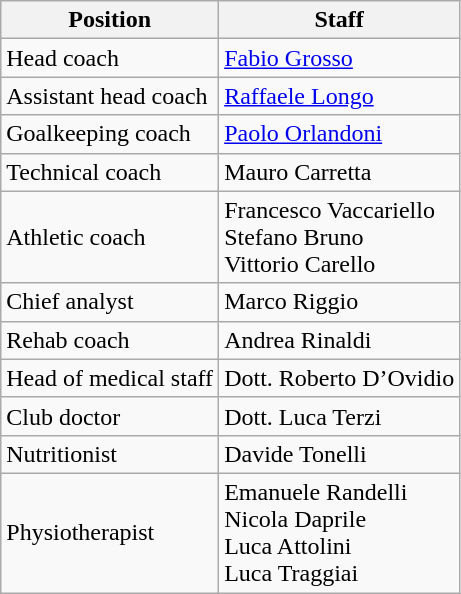<table class="wikitable">
<tr>
<th>Position</th>
<th>Staff</th>
</tr>
<tr>
<td>Head coach</td>
<td> <a href='#'>Fabio Grosso</a></td>
</tr>
<tr>
<td>Assistant head coach</td>
<td> <a href='#'>Raffaele Longo</a></td>
</tr>
<tr>
<td>Goalkeeping coach</td>
<td> <a href='#'>Paolo Orlandoni</a></td>
</tr>
<tr>
<td>Technical coach</td>
<td> Mauro Carretta</td>
</tr>
<tr>
<td>Athletic coach</td>
<td> Francesco Vaccariello <br>  Stefano Bruno <br>  Vittorio Carello</td>
</tr>
<tr>
<td>Chief analyst</td>
<td> Marco Riggio</td>
</tr>
<tr>
<td>Rehab coach</td>
<td> Andrea Rinaldi</td>
</tr>
<tr>
<td>Head of medical staff</td>
<td> Dott. Roberto D’Ovidio</td>
</tr>
<tr>
<td>Club doctor</td>
<td> Dott. Luca Terzi</td>
</tr>
<tr>
<td>Nutritionist</td>
<td> Davide Tonelli</td>
</tr>
<tr>
<td>Physiotherapist</td>
<td> Emanuele Randelli <br>  Nicola Daprile <br>  Luca Attolini <br>  Luca Traggiai</td>
</tr>
</table>
